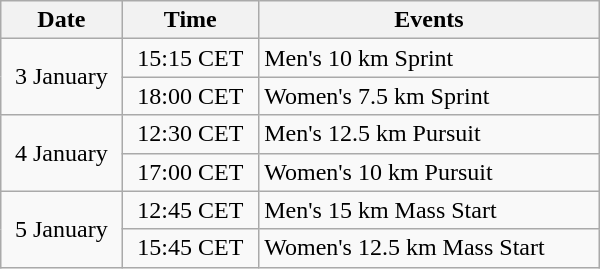<table class="wikitable" style="text-align: center" width="400">
<tr>
<th>Date</th>
<th>Time</th>
<th>Events</th>
</tr>
<tr>
<td rowspan=2>3 January</td>
<td>15:15 CET</td>
<td style="text-align: left">Men's 10 km Sprint</td>
</tr>
<tr>
<td>18:00 CET</td>
<td style="text-align: left">Women's 7.5 km Sprint</td>
</tr>
<tr>
<td rowspan=2>4 January</td>
<td>12:30 CET</td>
<td style="text-align: left">Men's 12.5 km Pursuit</td>
</tr>
<tr>
<td>17:00 CET</td>
<td style="text-align: left">Women's 10 km Pursuit</td>
</tr>
<tr>
<td rowspan=2>5 January</td>
<td>12:45 CET</td>
<td style="text-align: left">Men's 15 km Mass Start</td>
</tr>
<tr>
<td>15:45 CET</td>
<td style="text-align: left">Women's 12.5 km Mass Start</td>
</tr>
</table>
